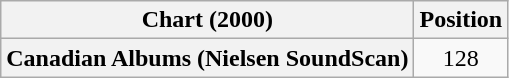<table class="wikitable plainrowheaders" style"text-align:center">
<tr>
<th>Chart (2000)</th>
<th>Position</th>
</tr>
<tr>
<th scope="row">Canadian Albums (Nielsen SoundScan)</th>
<td align="center">128</td>
</tr>
</table>
